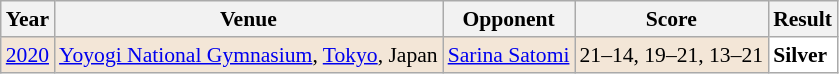<table class="sortable wikitable" style="font-size: 90%;">
<tr>
<th>Year</th>
<th>Venue</th>
<th>Opponent</th>
<th>Score</th>
<th>Result</th>
</tr>
<tr style="background:#F3E6D7">
<td align="center"><a href='#'>2020</a></td>
<td align="left"><a href='#'>Yoyogi National Gymnasium</a>, <a href='#'>Tokyo</a>, Japan</td>
<td align="left"> <a href='#'>Sarina Satomi</a></td>
<td align="left">21–14, 19–21, 13–21</td>
<td style="text-align:left; background:white"> <strong>Silver</strong></td>
</tr>
</table>
